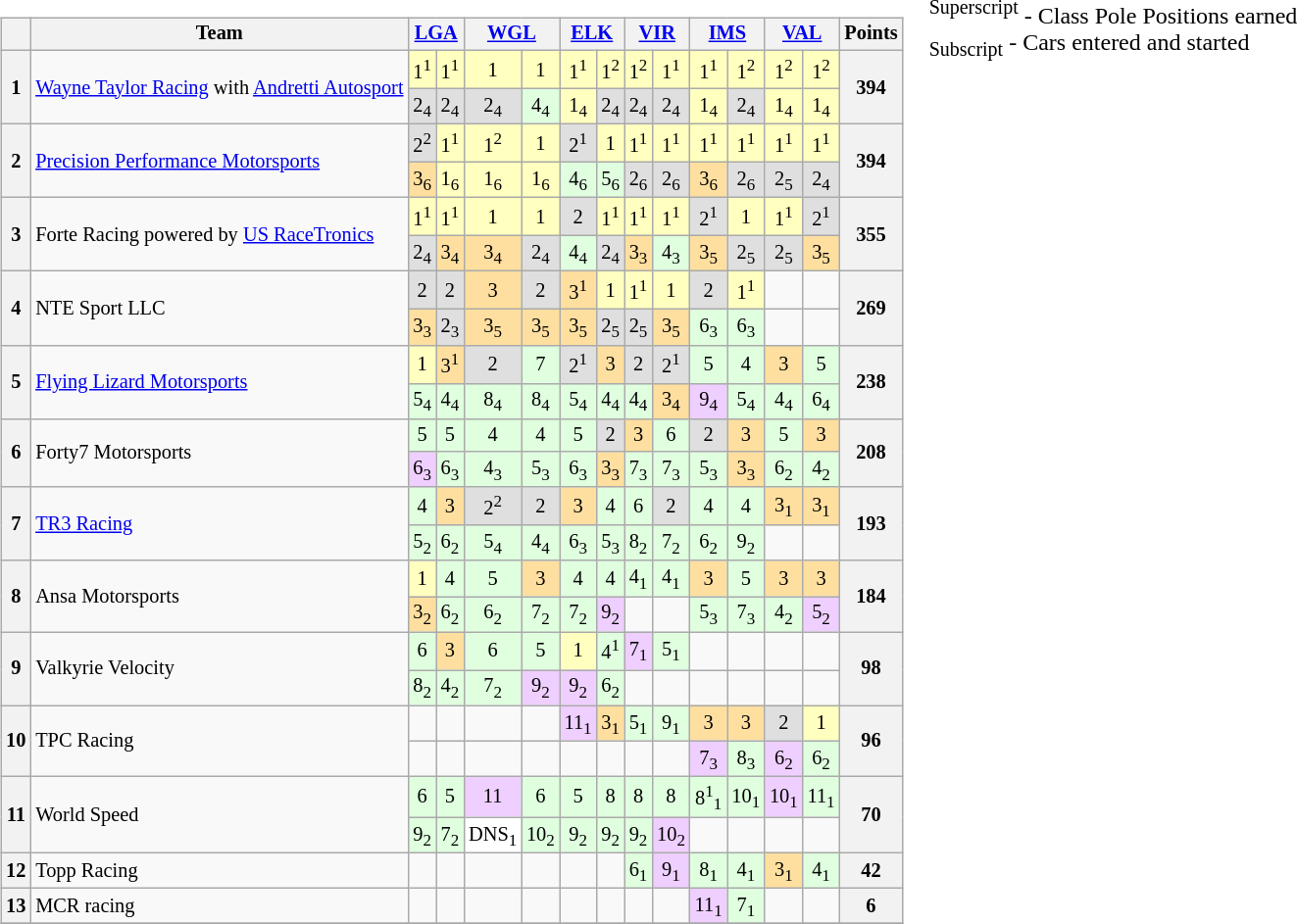<table valign="top">
<tr>
<td valign="top"><br><table class="wikitable" style="font-size:85%; text-align:center">
<tr>
<th></th>
<th>Team</th>
<th colspan=2><a href='#'>LGA</a><br></th>
<th colspan=2><a href='#'>WGL</a><br></th>
<th colspan=2><a href='#'>ELK</a><br></th>
<th colspan=2><a href='#'>VIR</a><br></th>
<th colspan=2><a href='#'>IMS</a><br></th>
<th colspan=2><a href='#'>VAL</a><br></th>
<th>Points</th>
</tr>
<tr>
<th rowspan=2>1</th>
<td rowspan=2 align=left><a href='#'>Wayne Taylor Racing</a> with <a href='#'>Andretti Autosport</a></td>
<td style="background:#ffffbf;">1<sup>1</sup></td>
<td style="background:#ffffbf;">1<sup>1</sup></td>
<td style="background:#ffffbf;">1</td>
<td style="background:#ffffbf;">1</td>
<td style="background:#ffffbf;">1<sup>1</sup></td>
<td style="background:#ffffbf;">1<sup>2</sup></td>
<td style="background:#ffffbf;">1<sup>2</sup></td>
<td style="background:#ffffbf;">1<sup>1</sup></td>
<td style="background:#ffffbf;">1<sup>1</sup></td>
<td style="background:#ffffbf;">1<sup>2</sup></td>
<td style="background:#ffffbf;">1<sup>2</sup></td>
<td style="background:#ffffbf;">1<sup>2</sup></td>
<th rowspan=2>394</th>
</tr>
<tr>
<td style="background:#dfdfdf;">2<sub>4</sub></td>
<td style="background:#dfdfdf;">2<sub>4</sub></td>
<td style="background:#dfdfdf;">2<sub>4</sub></td>
<td style="background:#dfffdf;">4<sub>4</sub></td>
<td style="background:#ffffbf;">1<sub>4</sub></td>
<td style="background:#dfdfdf;">2<sub>4</sub></td>
<td style="background:#dfdfdf;">2<sub>4</sub></td>
<td style="background:#dfdfdf;">2<sub>4</sub></td>
<td style="background:#ffffbf;">1<sub>4</sub></td>
<td style="background:#dfdfdf;">2<sub>4</sub></td>
<td style="background:#ffffbf;">1<sub>4</sub></td>
<td style="background:#ffffbf;">1<sub>4</sub></td>
</tr>
<tr>
<th rowspan=2>2</th>
<td rowspan=2 align=left><a href='#'>Precision Performance Motorsports</a></td>
<td style="background:#dfdfdf;">2<sup>2</sup></td>
<td style="background:#ffffbf;">1<sup>1</sup></td>
<td style="background:#ffffbf;">1<sup>2</sup></td>
<td style="background:#ffffbf;">1</td>
<td style="background:#dfdfdf;">2<sup>1</sup></td>
<td style="background:#ffffbf;">1</td>
<td style="background:#ffffbf;">1<sup>1</sup></td>
<td style="background:#ffffbf;">1<sup>1</sup></td>
<td style="background:#ffffbf;">1<sup>1</sup></td>
<td style="background:#ffffbf;">1<sup>1</sup></td>
<td style="background:#ffffbf;">1<sup>1</sup></td>
<td style="background:#ffffbf;">1<sup>1</sup></td>
<th rowspan=2>394</th>
</tr>
<tr>
<td style="background:#ffdf9f;">3<sub>6</sub></td>
<td style="background:#ffffbf;">1<sub>6</sub></td>
<td style="background:#ffffbf;">1<sub>6</sub></td>
<td style="background:#ffffbf;">1<sub>6</sub></td>
<td style="background:#dfffdf;">4<sub>6</sub></td>
<td style="background:#dfffdf;">5<sub>6</sub></td>
<td style="background:#dfdfdf;">2<sub>6</sub></td>
<td style="background:#dfdfdf;">2<sub>6</sub></td>
<td style="background:#ffdf9f;">3<sub>6</sub></td>
<td style="background:#dfdfdf;">2<sub>6</sub></td>
<td style="background:#dfdfdf;">2<sub>5</sub></td>
<td style="background:#dfdfdf;">2<sub>4</sub></td>
</tr>
<tr>
<th rowspan=2>3</th>
<td rowspan=2 align=left>Forte Racing powered by <a href='#'>US RaceTronics</a></td>
<td style="background:#ffffbf;">1<sup>1</sup></td>
<td style="background:#ffffbf;">1<sup>1</sup></td>
<td style="background:#ffffbf;">1</td>
<td style="background:#ffffbf;">1</td>
<td style="background:#dfdfdf;">2</td>
<td style="background:#ffffbf;">1<sup>1</sup></td>
<td style="background:#ffffbf;">1<sup>1</sup></td>
<td style="background:#ffffbf;">1<sup>1</sup></td>
<td style="background:#dfdfdf;">2<sup>1</sup></td>
<td style="background:#ffffbf;">1</td>
<td style="background:#ffffbf;">1<sup>1</sup></td>
<td style="background:#dfdfdf;">2<sup>1</sup></td>
<th rowspan=2>355</th>
</tr>
<tr>
<td style="background:#dfdfdf;">2<sub>4</sub></td>
<td style="background:#ffdf9f;">3<sub>4</sub></td>
<td style="background:#ffdf9f;">3<sub>4</sub></td>
<td style="background:#dfdfdf;">2<sub>4</sub></td>
<td style="background:#dfffdf;">4<sub>4</sub></td>
<td style="background:#dfdfdf;">2<sub>4</sub></td>
<td style="background:#ffdf9f;">3<sub>3</sub></td>
<td style="background:#dfffdf;">4<sub>3</sub></td>
<td style="background:#ffdf9f;">3<sub>5</sub></td>
<td style="background:#dfdfdf;">2<sub>5</sub></td>
<td style="background:#dfdfdf;">2<sub>5</sub></td>
<td style="background:#ffdf9f;">3<sub>5</sub></td>
</tr>
<tr>
<th rowspan=2>4</th>
<td rowspan=2 align=left>NTE Sport LLC</td>
<td style="background:#dfdfdf;">2</td>
<td style="background:#dfdfdf;">2</td>
<td style="background:#ffdf9f;">3</td>
<td style="background:#dfdfdf;">2</td>
<td style="background:#ffdf9f;">3<sup>1</sup></td>
<td style="background:#ffffbf;">1</td>
<td style="background:#ffffbf;">1<sup>1</sup></td>
<td style="background:#ffffbf;">1</td>
<td style="background:#dfdfdf;">2</td>
<td style="background:#ffffbf;">1<sup>1</sup></td>
<td></td>
<td></td>
<th rowspan=2>269</th>
</tr>
<tr>
<td style="background:#ffdf9f;">3<sub>3</sub></td>
<td style="background:#dfdfdf;">2<sub>3</sub></td>
<td style="background:#ffdf9f;">3<sub>5</sub></td>
<td style="background:#ffdf9f;">3<sub>5</sub></td>
<td style="background:#ffdf9f;">3<sub>5</sub></td>
<td style="background:#dfdfdf;">2<sub>5</sub></td>
<td style="background:#dfdfdf;">2<sub>5</sub></td>
<td style="background:#ffdf9f;">3<sub>5</sub></td>
<td style="background:#dfffdf;">6<sub>3</sub></td>
<td style="background:#dfffdf;">6<sub>3</sub></td>
<td></td>
<td></td>
</tr>
<tr>
<th rowspan=2>5</th>
<td rowspan=2 align=left><a href='#'>Flying Lizard Motorsports</a></td>
<td style="background:#ffffbf;">1</td>
<td style="background:#ffdf9f;">3<sup>1</sup></td>
<td style="background:#dfdfdf;">2</td>
<td style="background:#dfffdf;">7</td>
<td style="background:#dfdfdf;">2<sup>1</sup></td>
<td style="background:#ffdf9f;">3</td>
<td style="background:#dfdfdf;">2</td>
<td style="background:#dfdfdf;">2<sup>1</sup></td>
<td style="background:#dfffdf;">5</td>
<td style="background:#dfffdf;">4</td>
<td style="background:#ffdf9f;">3</td>
<td style="background:#dfffdf;">5</td>
<th rowspan=2>238</th>
</tr>
<tr>
<td style="background:#dfffdf;">5<sub>4</sub></td>
<td style="background:#dfffdf;">4<sub>4</sub></td>
<td style="background:#dfffdf;">8<sub>4</sub></td>
<td style="background:#dfffdf;">8<sub>4</sub></td>
<td style="background:#dfffdf;">5<sub>4</sub></td>
<td style="background:#dfffdf;">4<sub>4</sub></td>
<td style="background:#dfffdf;">4<sub>4</sub></td>
<td style="background:#ffdf9f;">3<sub>4</sub></td>
<td style="background:#efcfff;">9<sub>4</sub></td>
<td style="background:#dfffdf;">5<sub>4</sub></td>
<td style="background:#dfffdf;">4<sub>4</sub></td>
<td style="background:#dfffdf;">6<sub>4</sub></td>
</tr>
<tr>
<th rowspan=2>6</th>
<td rowspan=2 align=left>Forty7 Motorsports</td>
<td style="background:#dfffdf;">5</td>
<td style="background:#dfffdf;">5</td>
<td style="background:#dfffdf;">4</td>
<td style="background:#dfffdf;">4</td>
<td style="background:#dfffdf;">5</td>
<td style="background:#dfdfdf;">2</td>
<td style="background:#ffdf9f;">3</td>
<td style="background:#dfffdf;">6</td>
<td style="background:#dfdfdf;">2</td>
<td style="background:#ffdf9f;">3</td>
<td style="background:#dfffdf;">5</td>
<td style="background:#ffdf9f;">3</td>
<th rowspan=2>208</th>
</tr>
<tr>
<td style="background:#efcfff;">6<sub>3</sub></td>
<td style="background:#dfffdf;">6<sub>3</sub></td>
<td style="background:#dfffdf;">4<sub>3</sub></td>
<td style="background:#dfffdf;">5<sub>3</sub></td>
<td style="background:#dfffdf;">6<sub>3</sub></td>
<td style="background:#ffdf9f;">3<sub>3</sub></td>
<td style="background:#dfffdf;">7<sub>3</sub></td>
<td style="background:#dfffdf;">7<sub>3</sub></td>
<td style="background:#dfffdf;">5<sub>3</sub></td>
<td style="background:#ffdf9f;">3<sub>3</sub></td>
<td style="background:#dfffdf;">6<sub>2</sub></td>
<td style="background:#dfffdf;">4<sub>2</sub></td>
</tr>
<tr>
<th rowspan=2>7</th>
<td rowspan=2 align=left><a href='#'>TR3 Racing</a></td>
<td style="background:#dfffdf;">4</td>
<td style="background:#ffdf9f;">3</td>
<td style="background:#dfdfdf;">2<sup>2</sup></td>
<td style="background:#dfdfdf;">2</td>
<td style="background:#ffdf9f;">3</td>
<td style="background:#dfffdf;">4</td>
<td style="background:#dfffdf;">6</td>
<td style="background:#dfdfdf;">2</td>
<td style="background:#dfffdf;">4</td>
<td style="background:#dfffdf;">4</td>
<td style="background:#ffdf9f;">3<sub>1</sub></td>
<td style="background:#ffdf9f;">3<sub>1</sub></td>
<th rowspan=2>193</th>
</tr>
<tr>
<td style="background:#dfffdf;">5<sub>2</sub></td>
<td style="background:#dfffdf;">6<sub>2</sub></td>
<td style="background:#dfffdf;">5<sub>4</sub></td>
<td style="background:#dfffdf;">4<sub>4</sub></td>
<td style="background:#dfffdf;">6<sub>3</sub></td>
<td style="background:#dfffdf;">5<sub>3</sub></td>
<td style="background:#dfffdf;">8<sub>2</sub></td>
<td style="background:#dfffdf;">7<sub>2</sub></td>
<td style="background:#dfffdf;">6<sub>2</sub></td>
<td style="background:#dfffdf;">9<sub>2</sub></td>
<td></td>
<td></td>
</tr>
<tr>
<th rowspan=2>8</th>
<td rowspan=2 align=left>Ansa Motorsports</td>
<td style="background:#ffffbf;">1</td>
<td style="background:#dfffdf;">4</td>
<td style="background:#dfffdf;">5</td>
<td style="background:#ffdf9f;">3</td>
<td style="background:#dfffdf;">4</td>
<td style="background:#dfffdf;">4</td>
<td style="background:#dfffdf;">4<sub>1</sub></td>
<td style="background:#dfffdf;">4<sub>1</sub></td>
<td style="background:#ffdf9f;">3</td>
<td style="background:#dfffdf;">5</td>
<td style="background:#ffdf9f;">3</td>
<td style="background:#ffdf9f;">3</td>
<th rowspan=2>184</th>
</tr>
<tr>
<td style="background:#ffdf9f;">3<sub>2</sub></td>
<td style="background:#dfffdf;">6<sub>2</sub></td>
<td style="background:#dfffdf;">6<sub>2</sub></td>
<td style="background:#dfffdf;">7<sub>2</sub></td>
<td style="background:#dfffdf;">7<sub>2</sub></td>
<td style="background:#efcfff;">9<sub>2</sub></td>
<td></td>
<td></td>
<td style="background:#dfffdf;">5<sub>3</sub></td>
<td style="background:#dfffdf;">7<sub>3</sub></td>
<td style="background:#dfffdf;">4<sub>2</sub></td>
<td style="background:#efcfff;">5<sub>2</sub></td>
</tr>
<tr>
<th rowspan=2>9</th>
<td rowspan=2 align=left>Valkyrie Velocity</td>
<td style="background:#dfffdf;">6</td>
<td style="background:#ffdf9f;">3</td>
<td style="background:#dfffdf;">6</td>
<td style="background:#dfffdf;">5</td>
<td style="background:#ffffbf;">1</td>
<td style="background:#dfffdf;">4<sup>1</sup></td>
<td style="background:#efcfff;">7<sub>1</sub></td>
<td style="background:#dfffdf;">5<sub>1</sub></td>
<td></td>
<td></td>
<td></td>
<td></td>
<th rowspan=2>98</th>
</tr>
<tr>
<td style="background:#dfffdf;">8<sub>2</sub></td>
<td style="background:#dfffdf;">4<sub>2</sub></td>
<td style="background:#dfffdf;">7<sub>2</sub></td>
<td style="background:#efcfff;">9<sub>2</sub></td>
<td style="background:#efcfff;">9<sub>2</sub></td>
<td style="background:#dfffdf;">6<sub>2</sub></td>
<td></td>
<td></td>
<td></td>
<td></td>
<td></td>
<td></td>
</tr>
<tr>
<th rowspan=2>10</th>
<td rowspan=2 align=left>TPC Racing</td>
<td></td>
<td></td>
<td></td>
<td></td>
<td style="background:#efcfff;">11<sub>1</sub></td>
<td style="background:#ffdf9f;">3<sub>1</sub></td>
<td style="background:#dfffdf;">5<sub>1</sub></td>
<td style="background:#dfffdf;">9<sub>1</sub></td>
<td style="background:#ffdf9f;">3</td>
<td style="background:#ffdf9f;">3</td>
<td style="background:#dfdfdf;">2</td>
<td style="background:#ffffbf;">1</td>
<th rowspan=2>96</th>
</tr>
<tr>
<td></td>
<td></td>
<td></td>
<td></td>
<td></td>
<td></td>
<td></td>
<td></td>
<td style="background:#efcfff;">7<sub>3</sub></td>
<td style="background:#dfffdf;">8<sub>3</sub></td>
<td style="background:#efcfff;">6<sub>2</sub></td>
<td style="background:#dfffdf;">6<sub>2</sub></td>
</tr>
<tr>
<th rowspan=2>11</th>
<td rowspan=2 align=left>World Speed</td>
<td style="background:#dfffdf;">6</td>
<td style="background:#dfffdf;">5</td>
<td style="background:#efcfff;">11</td>
<td style="background:#dfffdf;">6</td>
<td style="background:#dfffdf;">5</td>
<td style="background:#dfffdf;">8</td>
<td style="background:#dfffdf;">8</td>
<td style="background:#dfffdf;">8</td>
<td style="background:#dfffdf;">8<sup>1</sup><sub>1</sub></td>
<td style="background:#dfffdf;">10<sub>1</sub></td>
<td style="background:#efcfff;">10<sub>1</sub></td>
<td style="background:#dfffdf;">11<sub>1</sub></td>
<th rowspan=2>70</th>
</tr>
<tr>
<td style="background:#dfffdf;">9<sub>2</sub></td>
<td style="background:#dfffdf;">7<sub>2</sub></td>
<td style="background:#ffffff;">DNS<sub>1</sub></td>
<td style="background:#dfffdf;">10<sub>2</sub></td>
<td style="background:#dfffdf;">9<sub>2</sub></td>
<td style="background:#dfffdf;">9<sub>2</sub></td>
<td style="background:#dfffdf;">9<sub>2</sub></td>
<td style="background:#efcfff;">10<sub>2</sub></td>
<td></td>
<td></td>
<td></td>
<td></td>
</tr>
<tr>
<th rowspan=1>12</th>
<td rowspan=1 align=left>Topp Racing</td>
<td></td>
<td></td>
<td></td>
<td></td>
<td></td>
<td></td>
<td style="background:#dfffdf;">6<sub>1</sub></td>
<td style="background:#efcfff;">9<sub>1</sub></td>
<td style="background:#dfffdf;">8<sub>1</sub></td>
<td style="background:#dfffdf;">4<sub>1</sub></td>
<td style="background:#ffdf9f;">3<sub>1</sub></td>
<td style="background:#dfffdf;">4<sub>1</sub></td>
<th rowspan=1>42</th>
</tr>
<tr>
<th rowspan=1>13</th>
<td rowspan=1 align=left>MCR racing</td>
<td></td>
<td></td>
<td></td>
<td></td>
<td></td>
<td></td>
<td></td>
<td></td>
<td style="background:#efcfff;">11<sub>1</sub></td>
<td style="background:#dfffdf;">7<sub>1</sub></td>
<td></td>
<td></td>
<th rowspan=1>6</th>
</tr>
<tr>
</tr>
</table>
</td>
<td valign="top"><br><span><sup>Superscript</sup> - Class Pole Positions earned</span><br><span><sub>Subscript</sub> - Cars entered and started</span></td>
</tr>
</table>
